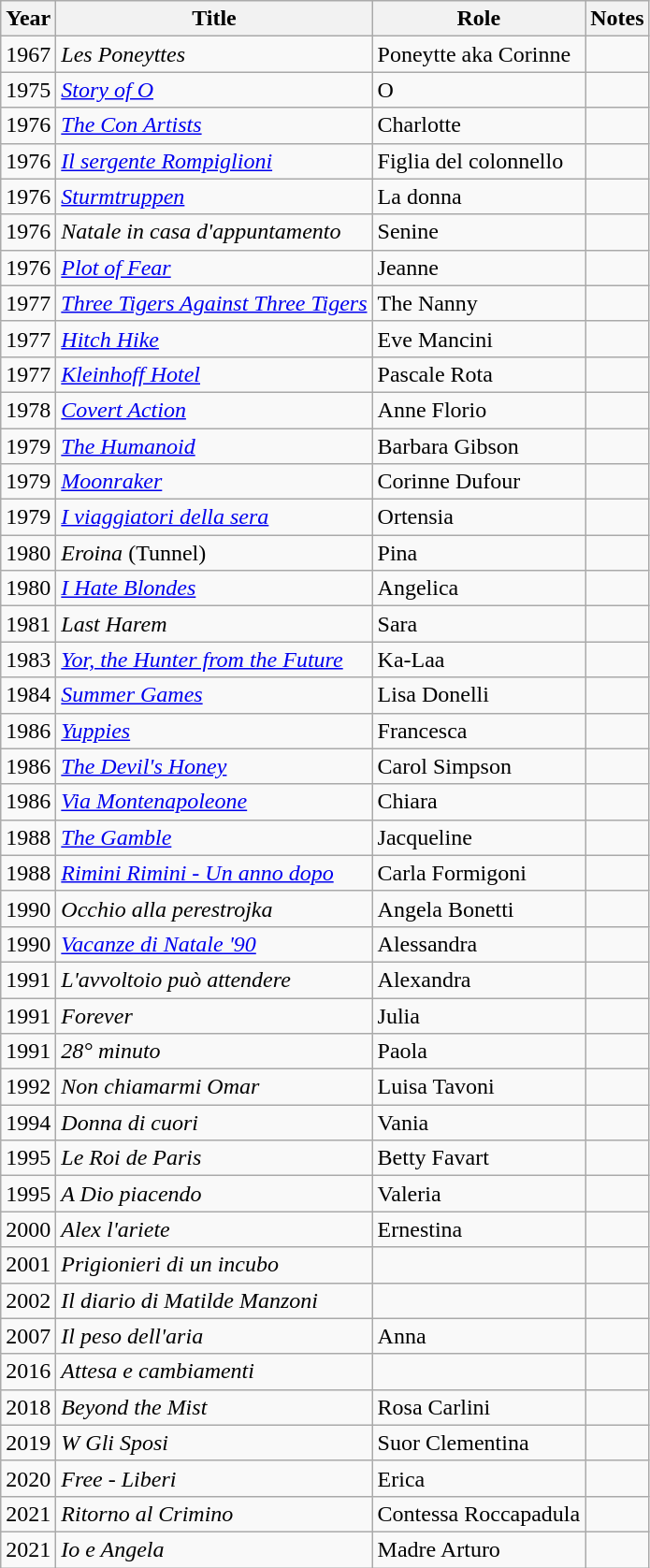<table class="wikitable">
<tr>
<th>Year</th>
<th>Title</th>
<th>Role</th>
<th>Notes</th>
</tr>
<tr>
<td>1967</td>
<td><em>Les Poneyttes</em></td>
<td>Poneytte aka Corinne</td>
<td></td>
</tr>
<tr>
<td>1975</td>
<td><em><a href='#'>Story of O</a></em></td>
<td>O</td>
<td></td>
</tr>
<tr>
<td>1976</td>
<td><em><a href='#'>The Con Artists</a></em></td>
<td>Charlotte</td>
<td></td>
</tr>
<tr>
<td>1976</td>
<td><em><a href='#'>Il sergente Rompiglioni</a></em></td>
<td>Figlia del colonnello</td>
<td></td>
</tr>
<tr>
<td>1976</td>
<td><em><a href='#'>Sturmtruppen</a></em></td>
<td>La donna</td>
<td></td>
</tr>
<tr>
<td>1976</td>
<td><em>Natale in casa d'appuntamento</em></td>
<td>Senine</td>
<td></td>
</tr>
<tr>
<td>1976</td>
<td><em><a href='#'>Plot of Fear</a></em></td>
<td>Jeanne</td>
<td></td>
</tr>
<tr>
<td>1977</td>
<td><em><a href='#'>Three Tigers Against Three Tigers</a></em></td>
<td>The Nanny</td>
<td></td>
</tr>
<tr>
<td>1977</td>
<td><em><a href='#'>Hitch Hike</a></em></td>
<td>Eve Mancini</td>
<td></td>
</tr>
<tr>
<td>1977</td>
<td><em><a href='#'>Kleinhoff Hotel</a></em></td>
<td>Pascale Rota</td>
<td></td>
</tr>
<tr>
<td>1978</td>
<td><em><a href='#'>Covert Action</a></em></td>
<td>Anne Florio</td>
<td></td>
</tr>
<tr>
<td>1979</td>
<td><em><a href='#'>The Humanoid</a></em></td>
<td>Barbara Gibson</td>
<td></td>
</tr>
<tr>
<td>1979</td>
<td><em><a href='#'>Moonraker</a></em></td>
<td>Corinne Dufour</td>
<td></td>
</tr>
<tr>
<td>1979</td>
<td><em><a href='#'>I viaggiatori della sera</a></em></td>
<td>Ortensia</td>
<td></td>
</tr>
<tr>
<td>1980</td>
<td><em>Eroina</em> (Tunnel)</td>
<td>Pina</td>
<td></td>
</tr>
<tr>
<td>1980</td>
<td><em><a href='#'>I Hate Blondes</a></em></td>
<td>Angelica</td>
<td></td>
</tr>
<tr>
<td>1981</td>
<td><em>Last Harem</em></td>
<td>Sara</td>
<td></td>
</tr>
<tr>
<td>1983</td>
<td><em><a href='#'>Yor, the Hunter from the Future</a></em></td>
<td>Ka-Laa</td>
<td></td>
</tr>
<tr>
<td>1984</td>
<td><em><a href='#'>Summer Games</a></em></td>
<td>Lisa Donelli</td>
<td></td>
</tr>
<tr>
<td>1986</td>
<td><em><a href='#'>Yuppies</a></em></td>
<td>Francesca</td>
<td></td>
</tr>
<tr>
<td>1986</td>
<td><em><a href='#'>The Devil's Honey</a></em></td>
<td>Carol Simpson</td>
<td></td>
</tr>
<tr>
<td>1986</td>
<td><em><a href='#'>Via Montenapoleone</a></em></td>
<td>Chiara</td>
<td></td>
</tr>
<tr>
<td>1988</td>
<td><em><a href='#'>The Gamble</a></em></td>
<td>Jacqueline</td>
<td></td>
</tr>
<tr>
<td>1988</td>
<td><em><a href='#'>Rimini Rimini - Un anno dopo</a></em></td>
<td>Carla Formigoni</td>
<td></td>
</tr>
<tr>
<td>1990</td>
<td><em>Occhio alla perestrojka</em></td>
<td>Angela Bonetti</td>
<td></td>
</tr>
<tr>
<td>1990</td>
<td><em><a href='#'>Vacanze di Natale '90</a></em></td>
<td>Alessandra</td>
<td></td>
</tr>
<tr>
<td>1991</td>
<td><em>L'avvoltoio può attendere</em></td>
<td>Alexandra</td>
<td></td>
</tr>
<tr>
<td>1991</td>
<td><em>Forever</em></td>
<td>Julia</td>
<td></td>
</tr>
<tr>
<td>1991</td>
<td><em>28° minuto</em></td>
<td>Paola</td>
<td></td>
</tr>
<tr>
<td>1992</td>
<td><em>Non chiamarmi Omar</em></td>
<td>Luisa Tavoni</td>
<td></td>
</tr>
<tr>
<td>1994</td>
<td><em>Donna di cuori</em></td>
<td>Vania</td>
<td></td>
</tr>
<tr>
<td>1995</td>
<td><em>Le Roi de Paris</em></td>
<td>Betty Favart</td>
<td></td>
</tr>
<tr>
<td>1995</td>
<td><em>A Dio piacendo</em></td>
<td>Valeria</td>
<td></td>
</tr>
<tr>
<td>2000</td>
<td><em>Alex l'ariete</em></td>
<td>Ernestina</td>
<td></td>
</tr>
<tr>
<td>2001</td>
<td><em>Prigionieri di un incubo</em></td>
<td></td>
<td></td>
</tr>
<tr>
<td>2002</td>
<td><em>Il diario di Matilde Manzoni</em></td>
<td></td>
<td></td>
</tr>
<tr>
<td>2007</td>
<td><em>Il peso dell'aria</em></td>
<td>Anna</td>
<td></td>
</tr>
<tr>
<td>2016</td>
<td><em>Attesa e cambiamenti</em></td>
<td></td>
<td></td>
</tr>
<tr>
<td>2018</td>
<td><em>Beyond the Mist</em></td>
<td>Rosa Carlini</td>
<td></td>
</tr>
<tr>
<td>2019</td>
<td><em>W Gli Sposi</em></td>
<td>Suor Clementina</td>
<td></td>
</tr>
<tr>
<td>2020</td>
<td><em>Free - Liberi</em></td>
<td>Erica</td>
<td></td>
</tr>
<tr>
<td>2021</td>
<td><em>Ritorno al Crimino</em></td>
<td>Contessa Roccapadula</td>
<td></td>
</tr>
<tr>
<td>2021</td>
<td><em>Io e Angela</em></td>
<td>Madre Arturo</td>
<td></td>
</tr>
</table>
